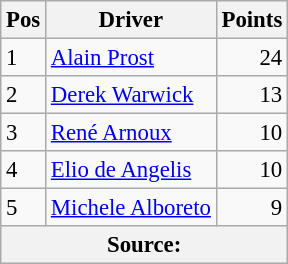<table class="wikitable" style="font-size: 95%;">
<tr>
<th>Pos</th>
<th>Driver</th>
<th>Points</th>
</tr>
<tr>
<td>1</td>
<td> <a href='#'>Alain Prost</a></td>
<td align="right">24</td>
</tr>
<tr>
<td>2</td>
<td> <a href='#'>Derek Warwick</a></td>
<td align="right">13</td>
</tr>
<tr>
<td>3</td>
<td> <a href='#'>René Arnoux</a></td>
<td align="right">10</td>
</tr>
<tr>
<td>4</td>
<td> <a href='#'>Elio de Angelis</a></td>
<td align="right">10</td>
</tr>
<tr>
<td>5</td>
<td> <a href='#'>Michele Alboreto</a></td>
<td align="right">9</td>
</tr>
<tr>
<th colspan=4>Source: </th>
</tr>
</table>
